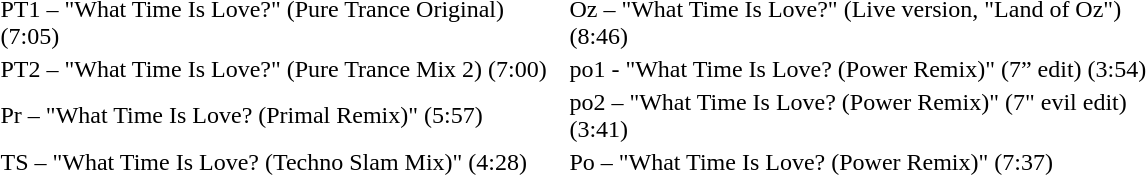<table rowspan=2 style="width:800px; height:75%">
<tr>
<td>PT1 – "What Time Is Love?" (Pure Trance Original) (7:05)</td>
<td>Oz – "What Time Is Love?" (Live version, "Land of Oz") (8:46)</td>
</tr>
<tr>
<td>PT2 – "What Time Is Love?" (Pure Trance Mix 2) (7:00)</td>
<td>po1 - "What Time Is Love? (Power Remix)" (7” edit) (3:54)</td>
</tr>
<tr>
<td>Pr – "What Time Is Love? (Primal Remix)" (5:57)</td>
<td>po2 – "What Time Is Love? (Power Remix)" (7" evil edit) (3:41)</td>
</tr>
<tr>
<td>TS – "What Time Is Love? (Techno Slam Mix)" (4:28)</td>
<td>Po – "What Time Is Love? (Power Remix)" (7:37)</td>
<td></td>
</tr>
<tr>
</tr>
</table>
